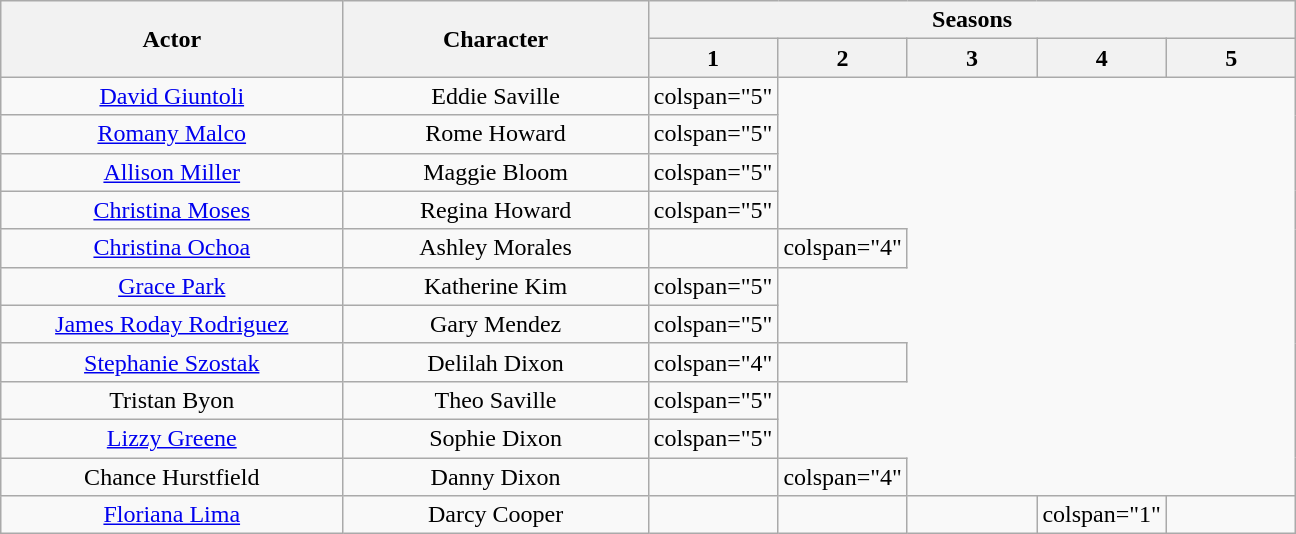<table class="wikitable plainrowheaders" style="text-align:center;">
<tr>
<th rowspan="2" style="width: 180px;">Actor</th>
<th rowspan="2" style="width: 160px;">Character</th>
<th colspan="5" scope="col">Seasons</th>
</tr>
<tr>
<th scope="col" style="width:10%;">1</th>
<th scope="col" style="width:10%;">2</th>
<th scope="col" style="width:10%;">3</th>
<th scope="col" style="width:10%;">4</th>
<th scope="col" style="width:10%;">5</th>
</tr>
<tr>
<td><a href='#'>David Giuntoli</a></td>
<td>Eddie Saville</td>
<td>colspan="5" </td>
</tr>
<tr>
<td><a href='#'>Romany Malco</a></td>
<td>Rome Howard</td>
<td>colspan="5" </td>
</tr>
<tr>
<td><a href='#'>Allison Miller</a></td>
<td>Maggie Bloom</td>
<td>colspan="5" </td>
</tr>
<tr>
<td><a href='#'>Christina Moses</a></td>
<td>Regina Howard</td>
<td>colspan="5" </td>
</tr>
<tr>
<td><a href='#'>Christina Ochoa</a></td>
<td>Ashley Morales</td>
<td></td>
<td>colspan="4" </td>
</tr>
<tr>
<td><a href='#'>Grace Park</a></td>
<td>Katherine Kim</td>
<td>colspan="5" </td>
</tr>
<tr>
<td><a href='#'>James Roday Rodriguez</a></td>
<td>Gary Mendez</td>
<td>colspan="5" </td>
</tr>
<tr>
<td><a href='#'>Stephanie Szostak</a></td>
<td>Delilah Dixon</td>
<td>colspan="4" </td>
<td></td>
</tr>
<tr>
<td>Tristan Byon</td>
<td>Theo Saville</td>
<td>colspan="5" </td>
</tr>
<tr>
<td><a href='#'>Lizzy Greene</a></td>
<td>Sophie Dixon</td>
<td>colspan="5" </td>
</tr>
<tr>
<td>Chance Hurstfield</td>
<td>Danny Dixon</td>
<td></td>
<td>colspan="4" </td>
</tr>
<tr>
<td><a href='#'>Floriana Lima</a></td>
<td>Darcy Cooper</td>
<td></td>
<td></td>
<td></td>
<td>colspan="1" </td>
<td></td>
</tr>
</table>
